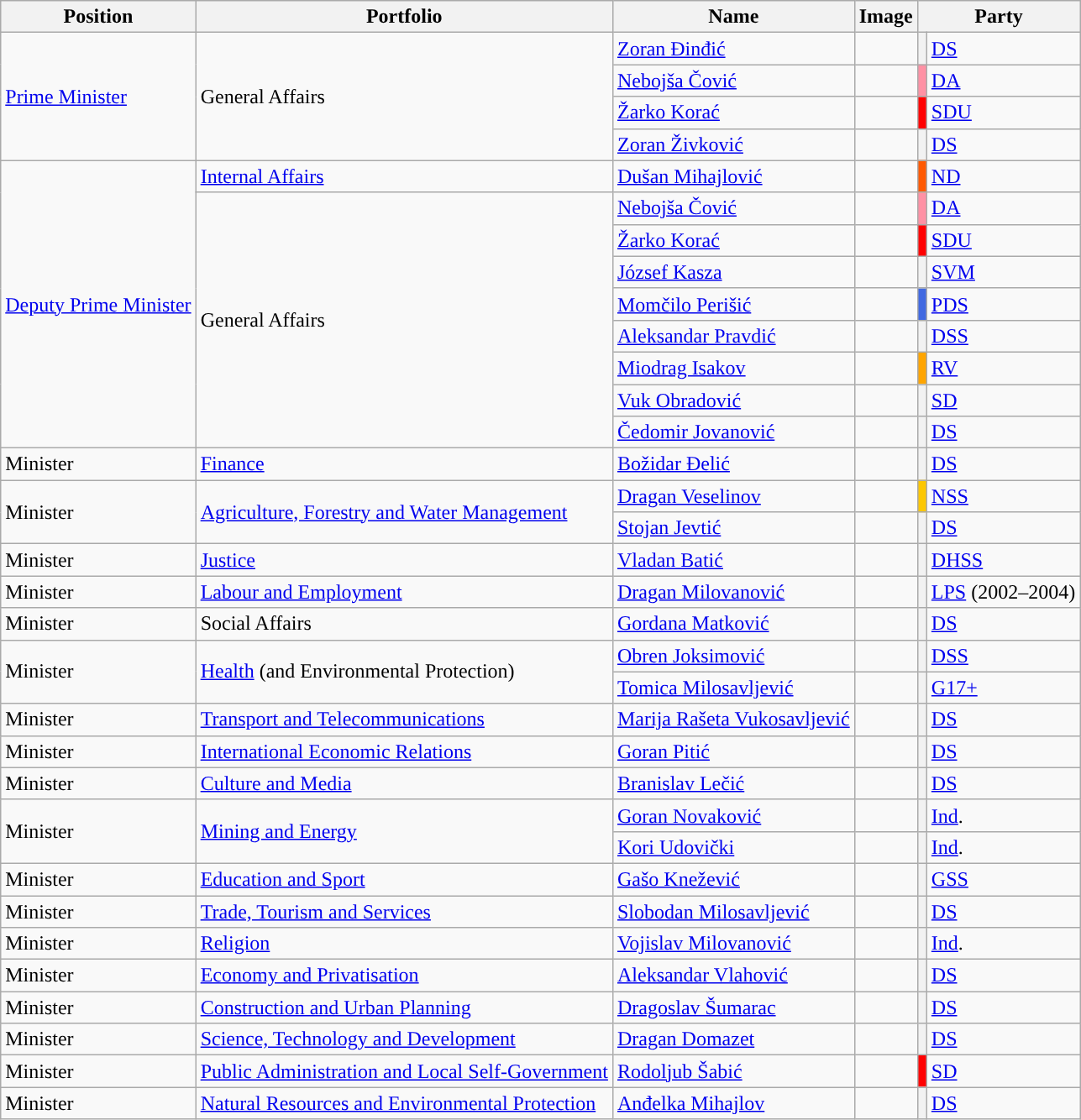<table class="wikitable">
<tr>
<th>Position</th>
<th>Portfolio</th>
<th>Name</th>
<th>Image</th>
<th colspan="2">Party</th>
</tr>
<tr>
<td rowspan="4"><a href='#'>Prime Minister</a></td>
<td rowspan="4">General Affairs</td>
<td><a href='#'>Zoran Đinđić</a> </td>
<td></td>
<th style="background:"></th>
<td><a href='#'>DS</a></td>
</tr>
<tr>
<td><a href='#'>Nebojša Čović</a> </td>
<td></td>
<th style="background:#FF91A4;"></th>
<td><a href='#'>DA</a></td>
</tr>
<tr>
<td><a href='#'>Žarko Korać</a> </td>
<td></td>
<th style="background:red;"></th>
<td><a href='#'>SDU</a></td>
</tr>
<tr>
<td><a href='#'>Zoran Živković</a> </td>
<td></td>
<th style="background:"></th>
<td><a href='#'>DS</a></td>
</tr>
<tr>
<td rowspan="9"><a href='#'>Deputy Prime Minister</a></td>
<td><a href='#'>Internal Affairs</a></td>
<td><a href='#'>Dušan Mihajlović</a></td>
<td></td>
<th style="background-color:#FF5900; color:white;"></th>
<td><a href='#'>ND</a></td>
</tr>
<tr>
<td rowspan="8">General Affairs</td>
<td><a href='#'>Nebojša Čović</a></td>
<td></td>
<th style="background:#FF91A4;"></th>
<td><a href='#'>DA</a></td>
</tr>
<tr>
<td><a href='#'>Žarko Korać</a></td>
<td></td>
<th style="background:red;"></th>
<td><a href='#'>SDU</a></td>
</tr>
<tr>
<td><a href='#'>József Kasza</a></td>
<td></td>
<th style="background:"></th>
<td><a href='#'>SVM</a></td>
</tr>
<tr>
<td><a href='#'>Momčilo Perišić</a> </td>
<td></td>
<th style="background:#4169E1;"></th>
<td><a href='#'>PDS</a></td>
</tr>
<tr>
<td><a href='#'>Aleksandar Pravdić</a> </td>
<td></td>
<th style="background:"></th>
<td><a href='#'>DSS</a></td>
</tr>
<tr>
<td><a href='#'>Miodrag Isakov</a> </td>
<td></td>
<th style="background:orange;"></th>
<td><a href='#'>RV</a></td>
</tr>
<tr>
<td><a href='#'>Vuk Obradović</a> </td>
<td></td>
<th style="background:ред;"></th>
<td><a href='#'>SD</a></td>
</tr>
<tr>
<td><a href='#'>Čedomir Jovanović</a> </td>
<td></td>
<th style="background:"></th>
<td><a href='#'>DS</a></td>
</tr>
<tr>
<td>Minister</td>
<td><a href='#'>Finance</a></td>
<td><a href='#'>Božidar Đelić</a></td>
<td></td>
<th style="background:"></th>
<td><a href='#'>DS</a></td>
</tr>
<tr>
<td rowspan="2">Minister</td>
<td rowspan="2"><a href='#'>Agriculture, Forestry and Water Management</a></td>
<td><a href='#'>Dragan Veselinov</a> </td>
<td></td>
<th style="background:#FCC700;"></th>
<td><a href='#'>NSS</a></td>
</tr>
<tr>
<td><a href='#'>Stojan Jevtić</a> </td>
<td></td>
<th style="background:"></th>
<td><a href='#'>DS</a></td>
</tr>
<tr>
<td>Minister</td>
<td><a href='#'>Justice</a></td>
<td><a href='#'>Vladan Batić</a></td>
<td></td>
<th style="background:"></th>
<td><a href='#'>DHSS</a></td>
</tr>
<tr>
<td>Minister</td>
<td><a href='#'>Labour and Employment</a></td>
<td><a href='#'>Dragan Milovanović</a></td>
<td></td>
<th style="background:"></th>
<td><a href='#'>LPS</a> (2002–2004)</td>
</tr>
<tr>
<td>Minister</td>
<td>Social Affairs</td>
<td><a href='#'>Gordana Matković</a></td>
<td></td>
<th style="background:"></th>
<td><a href='#'>DS</a></td>
</tr>
<tr>
<td rowspan="2">Minister</td>
<td rowspan="2"><a href='#'>Health</a> (and Environmental Protection)</td>
<td><a href='#'>Obren Joksimović</a> </td>
<td></td>
<th style="background:"></th>
<td><a href='#'>DSS</a></td>
</tr>
<tr>
<td><a href='#'>Tomica Milosavljević</a> </td>
<td></td>
<th style="background:"></th>
<td><a href='#'>G17+</a></td>
</tr>
<tr>
<td>Minister</td>
<td><a href='#'>Transport and Telecommunications</a></td>
<td><a href='#'>Marija Rašeta Vukosavljević</a></td>
<td></td>
<th style="background:"></th>
<td><a href='#'>DS</a></td>
</tr>
<tr>
<td>Minister</td>
<td><a href='#'>International Economic Relations</a></td>
<td><a href='#'>Goran Pitić</a></td>
<td></td>
<th style="background:"></th>
<td><a href='#'>DS</a></td>
</tr>
<tr>
<td>Minister</td>
<td><a href='#'>Culture and Media</a></td>
<td><a href='#'>Branislav Lečić</a></td>
<td></td>
<th style="background:"></th>
<td><a href='#'>DS</a></td>
</tr>
<tr>
<td rowspan="2">Minister</td>
<td rowspan="2"><a href='#'>Mining and Energy</a></td>
<td><a href='#'>Goran Novaković</a> </td>
<td></td>
<th style="background:"></th>
<td><a href='#'>Ind</a>.</td>
</tr>
<tr>
<td><a href='#'>Kori Udovički</a> </td>
<td></td>
<th style="background:"></th>
<td><a href='#'>Ind</a>.</td>
</tr>
<tr>
<td>Minister</td>
<td><a href='#'>Education and Sport</a></td>
<td><a href='#'>Gašo Knežević</a></td>
<td></td>
<th style="background:"></th>
<td><a href='#'>GSS</a></td>
</tr>
<tr>
<td>Minister</td>
<td><a href='#'>Trade, Tourism and Services</a></td>
<td><a href='#'>Slobodan Milosavljević</a></td>
<td></td>
<th style="background:"></th>
<td><a href='#'>DS</a></td>
</tr>
<tr>
<td>Minister</td>
<td><a href='#'>Religion</a></td>
<td><a href='#'>Vojislav Milovanović</a></td>
<td></td>
<th style="background:"></th>
<td><a href='#'>Ind</a>.</td>
</tr>
<tr>
<td>Minister</td>
<td><a href='#'>Economy and Privatisation</a></td>
<td><a href='#'>Aleksandar Vlahović</a></td>
<td></td>
<th style="background:"></th>
<td><a href='#'>DS</a></td>
</tr>
<tr>
<td>Minister</td>
<td><a href='#'>Construction and Urban Planning</a></td>
<td><a href='#'>Dragoslav Šumarac</a></td>
<td></td>
<th style="background:"></th>
<td><a href='#'>DS</a></td>
</tr>
<tr>
<td>Minister</td>
<td><a href='#'>Science, Technology and Development</a></td>
<td><a href='#'>Dragan Domazet</a></td>
<td></td>
<th style="background:"></th>
<td><a href='#'>DS</a></td>
</tr>
<tr>
<td>Minister</td>
<td><a href='#'>Public Administration and Local Self-Government</a></td>
<td><a href='#'>Rodoljub Šabić</a> </td>
<td></td>
<th style="background:red;"></th>
<td><a href='#'>SD</a></td>
</tr>
<tr>
<td>Minister</td>
<td><a href='#'>Natural Resources and Environmental Protection</a></td>
<td><a href='#'>Anđelka Mihajlov</a> </td>
<td></td>
<th style="background:"></th>
<td><a href='#'>DS</a></td>
</tr>
</table>
